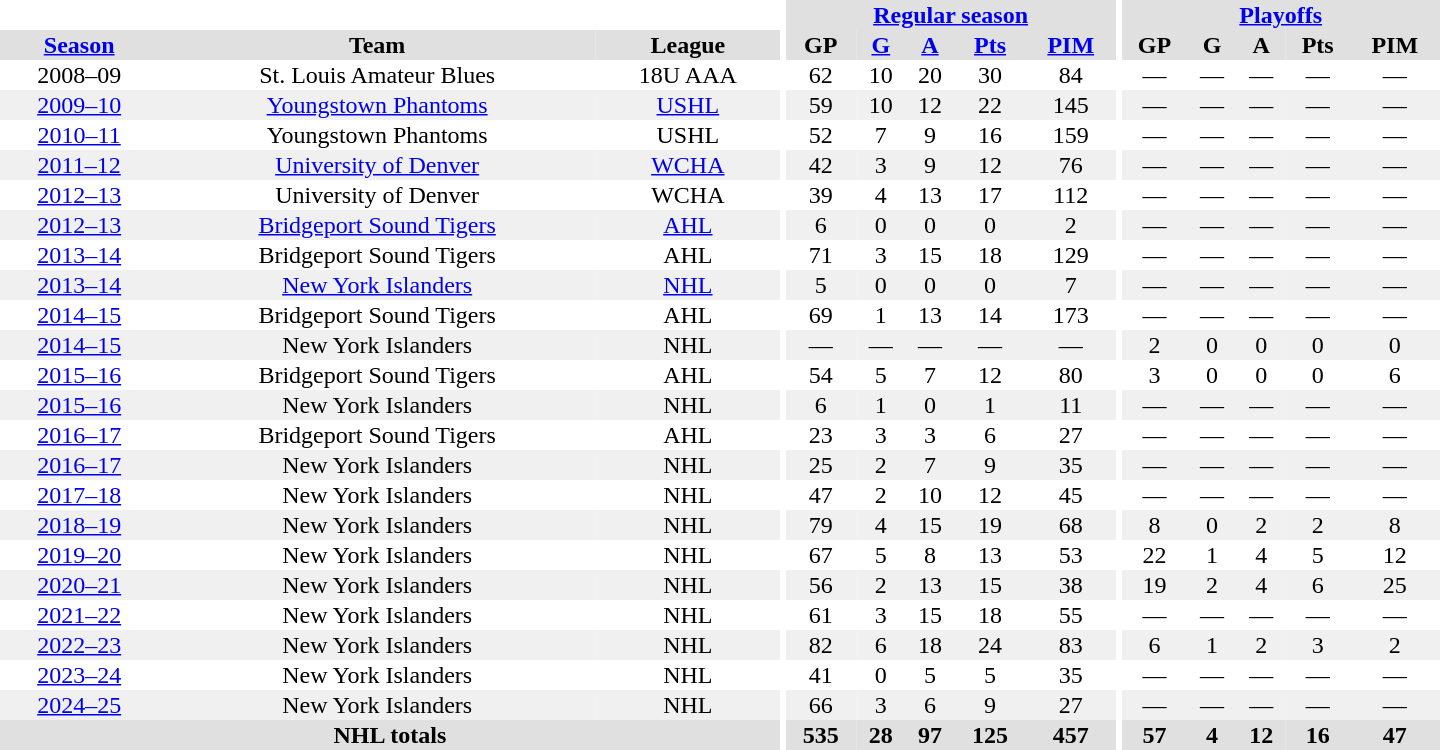<table border="0" cellpadding="1" cellspacing="0" style="text-align:center; width:60em;">
<tr bgcolor="#e0e0e0">
<th colspan="3" bgcolor="#ffffff"></th>
<th rowspan="99" bgcolor="#ffffff"></th>
<th colspan="5"><a href='#'>Regular season</a></th>
<th rowspan="99" bgcolor="#ffffff"></th>
<th colspan="5"><a href='#'>Playoffs</a></th>
</tr>
<tr bgcolor="#e0e0e0">
<th><a href='#'>Season</a></th>
<th>Team</th>
<th>League</th>
<th>GP</th>
<th><a href='#'>G</a></th>
<th><a href='#'>A</a></th>
<th><a href='#'>Pts</a></th>
<th><a href='#'>PIM</a></th>
<th>GP</th>
<th>G</th>
<th>A</th>
<th>Pts</th>
<th>PIM</th>
</tr>
<tr>
<td>2008–09</td>
<td>St. Louis Amateur Blues</td>
<td>18U AAA</td>
<td>62</td>
<td>10</td>
<td>20</td>
<td>30</td>
<td>84</td>
<td>—</td>
<td>—</td>
<td>—</td>
<td>—</td>
<td>—</td>
</tr>
<tr bgcolor="#f0f0f0">
<td><a href='#'>2009–10</a></td>
<td><a href='#'>Youngstown Phantoms</a></td>
<td><a href='#'>USHL</a></td>
<td>59</td>
<td>10</td>
<td>12</td>
<td>22</td>
<td>145</td>
<td>—</td>
<td>—</td>
<td>—</td>
<td>—</td>
<td>—</td>
</tr>
<tr>
<td><a href='#'>2010–11</a></td>
<td>Youngstown Phantoms</td>
<td>USHL</td>
<td>52</td>
<td>7</td>
<td>9</td>
<td>16</td>
<td>159</td>
<td>—</td>
<td>—</td>
<td>—</td>
<td>—</td>
<td>—</td>
</tr>
<tr bgcolor="#f0f0f0">
<td><a href='#'>2011–12</a></td>
<td><a href='#'>University of Denver</a></td>
<td><a href='#'>WCHA</a></td>
<td>42</td>
<td>3</td>
<td>9</td>
<td>12</td>
<td>76</td>
<td>—</td>
<td>—</td>
<td>—</td>
<td>—</td>
<td>—</td>
</tr>
<tr>
<td><a href='#'>2012–13</a></td>
<td>University of Denver</td>
<td>WCHA</td>
<td>39</td>
<td>4</td>
<td>13</td>
<td>17</td>
<td>112</td>
<td>—</td>
<td>—</td>
<td>—</td>
<td>—</td>
<td>—</td>
</tr>
<tr bgcolor="#f0f0f0">
<td><a href='#'>2012–13</a></td>
<td><a href='#'>Bridgeport Sound Tigers</a></td>
<td><a href='#'>AHL</a></td>
<td>6</td>
<td>0</td>
<td>0</td>
<td>0</td>
<td>2</td>
<td>—</td>
<td>—</td>
<td>—</td>
<td>—</td>
<td>—</td>
</tr>
<tr>
<td><a href='#'>2013–14</a></td>
<td>Bridgeport Sound Tigers</td>
<td>AHL</td>
<td>71</td>
<td>3</td>
<td>15</td>
<td>18</td>
<td>129</td>
<td>—</td>
<td>—</td>
<td>—</td>
<td>—</td>
<td>—</td>
</tr>
<tr bgcolor="#f0f0f0">
<td><a href='#'>2013–14</a></td>
<td><a href='#'>New York Islanders</a></td>
<td><a href='#'>NHL</a></td>
<td>5</td>
<td>0</td>
<td>0</td>
<td>0</td>
<td>7</td>
<td>—</td>
<td>—</td>
<td>—</td>
<td>—</td>
<td>—</td>
</tr>
<tr>
<td><a href='#'>2014–15</a></td>
<td>Bridgeport Sound Tigers</td>
<td>AHL</td>
<td>69</td>
<td>1</td>
<td>13</td>
<td>14</td>
<td>173</td>
<td>—</td>
<td>—</td>
<td>—</td>
<td>—</td>
<td>—</td>
</tr>
<tr bgcolor="#f0f0f0">
<td><a href='#'>2014–15</a></td>
<td>New York Islanders</td>
<td>NHL</td>
<td>—</td>
<td>—</td>
<td>—</td>
<td>—</td>
<td>—</td>
<td>2</td>
<td>0</td>
<td>0</td>
<td>0</td>
<td>0</td>
</tr>
<tr>
<td><a href='#'>2015–16</a></td>
<td>Bridgeport Sound Tigers</td>
<td>AHL</td>
<td>54</td>
<td>5</td>
<td>7</td>
<td>12</td>
<td>80</td>
<td>3</td>
<td>0</td>
<td>0</td>
<td>0</td>
<td>6</td>
</tr>
<tr bgcolor="#f0f0f0">
<td><a href='#'>2015–16</a></td>
<td>New York Islanders</td>
<td>NHL</td>
<td>6</td>
<td>1</td>
<td>0</td>
<td>1</td>
<td>11</td>
<td>—</td>
<td>—</td>
<td>—</td>
<td>—</td>
<td>—</td>
</tr>
<tr>
<td><a href='#'>2016–17</a></td>
<td>Bridgeport Sound Tigers</td>
<td>AHL</td>
<td>23</td>
<td>3</td>
<td>3</td>
<td>6</td>
<td>27</td>
<td>—</td>
<td>—</td>
<td>—</td>
<td>—</td>
<td>—</td>
</tr>
<tr bgcolor="#f0f0f0">
<td><a href='#'>2016–17</a></td>
<td>New York Islanders</td>
<td>NHL</td>
<td>25</td>
<td>2</td>
<td>7</td>
<td>9</td>
<td>35</td>
<td>—</td>
<td>—</td>
<td>—</td>
<td>—</td>
<td>—</td>
</tr>
<tr>
<td><a href='#'>2017–18</a></td>
<td>New York Islanders</td>
<td>NHL</td>
<td>47</td>
<td>2</td>
<td>10</td>
<td>12</td>
<td>45</td>
<td>—</td>
<td>—</td>
<td>—</td>
<td>—</td>
<td>—</td>
</tr>
<tr bgcolor="#f0f0f0">
<td><a href='#'>2018–19</a></td>
<td>New York Islanders</td>
<td>NHL</td>
<td>79</td>
<td>4</td>
<td>15</td>
<td>19</td>
<td>68</td>
<td>8</td>
<td>0</td>
<td>2</td>
<td>2</td>
<td>8</td>
</tr>
<tr>
<td><a href='#'>2019–20</a></td>
<td>New York Islanders</td>
<td>NHL</td>
<td>67</td>
<td>5</td>
<td>8</td>
<td>13</td>
<td>53</td>
<td>22</td>
<td>1</td>
<td>4</td>
<td>5</td>
<td>12</td>
</tr>
<tr bgcolor="#f0f0f0">
<td><a href='#'>2020–21</a></td>
<td>New York Islanders</td>
<td>NHL</td>
<td>56</td>
<td>2</td>
<td>13</td>
<td>15</td>
<td>38</td>
<td>19</td>
<td>2</td>
<td>4</td>
<td>6</td>
<td>25</td>
</tr>
<tr>
<td><a href='#'>2021–22</a></td>
<td>New York Islanders</td>
<td>NHL</td>
<td>61</td>
<td>3</td>
<td>15</td>
<td>18</td>
<td>55</td>
<td>—</td>
<td>—</td>
<td>—</td>
<td>—</td>
<td>—</td>
</tr>
<tr bgcolor="#f0f0f0">
<td><a href='#'>2022–23</a></td>
<td>New York Islanders</td>
<td>NHL</td>
<td>82</td>
<td>6</td>
<td>18</td>
<td>24</td>
<td>83</td>
<td>6</td>
<td>1</td>
<td>2</td>
<td>3</td>
<td>2</td>
</tr>
<tr>
<td><a href='#'>2023–24</a></td>
<td>New York Islanders</td>
<td>NHL</td>
<td>41</td>
<td>0</td>
<td>5</td>
<td>5</td>
<td>35</td>
<td>—</td>
<td>—</td>
<td>—</td>
<td>—</td>
<td>—</td>
</tr>
<tr bgcolor="#f0f0f0">
<td><a href='#'>2024–25</a></td>
<td>New York Islanders</td>
<td>NHL</td>
<td>66</td>
<td>3</td>
<td>6</td>
<td>9</td>
<td>27</td>
<td>—</td>
<td>—</td>
<td>—</td>
<td>—</td>
<td>—</td>
</tr>
<tr bgcolor="#e0e0e0">
<th colspan="3">NHL totals</th>
<th>535</th>
<th>28</th>
<th>97</th>
<th>125</th>
<th>457</th>
<th>57</th>
<th>4</th>
<th>12</th>
<th>16</th>
<th>47</th>
</tr>
</table>
